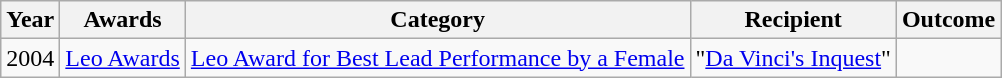<table class="wikitable sortable">
<tr>
<th>Year</th>
<th>Awards</th>
<th>Category</th>
<th>Recipient</th>
<th>Outcome</th>
</tr>
<tr>
<td>2004</td>
<td><a href='#'>Leo Awards</a></td>
<td><a href='#'>Leo Award for Best Lead Performance by a Female</a></td>
<td>"<a href='#'>Da Vinci's Inquest</a>" </td>
<td></td>
</tr>
</table>
